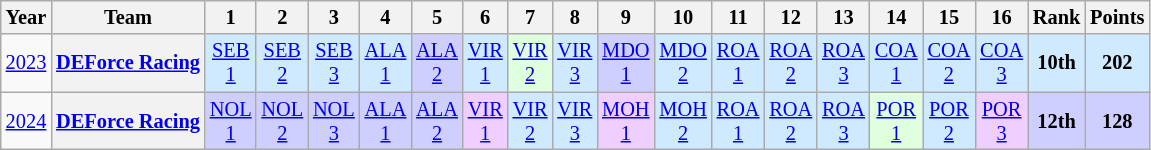<table class="wikitable" style="text-align:center; font-size:85%">
<tr>
<th>Year</th>
<th>Team</th>
<th>1</th>
<th>2</th>
<th>3</th>
<th>4</th>
<th>5</th>
<th>6</th>
<th>7</th>
<th>8</th>
<th>9</th>
<th>10</th>
<th>11</th>
<th>12</th>
<th>13</th>
<th>14</th>
<th>15</th>
<th>16</th>
<th>Rank</th>
<th>Points</th>
</tr>
<tr>
<td><a href='#'>2023</a></td>
<th nowrap><a href='#'>DEForce Racing</a></th>
<td style="background:#CFEAFF;"><a href='#'>SEB<br>1</a><br></td>
<td style="background:#CFEAFF;"><a href='#'>SEB<br>2</a><br></td>
<td style="background:#CFEAFF;"><a href='#'>SEB<br>3</a><br></td>
<td style="background:#CFEAFF;"><a href='#'>ALA<br>1</a><br></td>
<td style="background:#CFCFFF;"><a href='#'>ALA<br>2</a><br></td>
<td style="background:#CFEAFF;"><a href='#'>VIR<br>1</a><br></td>
<td style="background:#DFFFDF;"><a href='#'>VIR<br>2</a><br></td>
<td style="background:#CFEAFF;"><a href='#'>VIR<br>3</a><br></td>
<td style="background:#CFCFFF;"><a href='#'>MDO<br>1</a><br></td>
<td style="background:#CFEAFF;"><a href='#'>MDO<br>2</a><br></td>
<td style="background:#CFEAFF;"><a href='#'>ROA<br>1</a><br></td>
<td style="background:#CFEAFF;"><a href='#'>ROA<br>2</a><br></td>
<td style="background:#CFEAFF;"><a href='#'>ROA<br>3</a><br></td>
<td style="background:#CFEAFF;"><a href='#'>COA<br>1</a><br></td>
<td style="background:#CFEAFF;"><a href='#'>COA<br>2</a><br></td>
<td style="background:#CFEAFF;"><a href='#'>COA<br>3</a><br></td>
<th style="background:#CFEAFF;">10th</th>
<th style="background:#CFEAFF;">202</th>
</tr>
<tr>
<td><a href='#'>2024</a></td>
<th nowrap><a href='#'>DEForce Racing</a></th>
<td style="background:#CFCFFF;"><a href='#'>NOL<br>1</a><br></td>
<td style="background:#CFCFFF;"><a href='#'>NOL<br>2</a><br></td>
<td style="background:#CFCFFF;"><a href='#'>NOL<br>3</a><br></td>
<td style="background:#CFCFFF;"><a href='#'>ALA<br>1</a><br></td>
<td style="background:#CFCFFF;"><a href='#'>ALA<br>2</a><br></td>
<td style="background:#EFCFFF;"><a href='#'>VIR<br>1</a><br></td>
<td style="background:#CFEAFF;"><a href='#'>VIR<br>2</a><br></td>
<td style="background:#CFEAFF;"><a href='#'>VIR<br>3</a><br></td>
<td style="background:#EFCFFF;"><a href='#'>MOH<br>1</a><br></td>
<td style="background:#CFEAFF;"><a href='#'>MOH<br>2</a><br></td>
<td style="background:#CFEAFF;"><a href='#'>ROA<br>1</a><br></td>
<td style="background:#CFEAFF;"><a href='#'>ROA<br>2</a><br></td>
<td style="background:#CFEAFF;"><a href='#'>ROA<br>3</a><br></td>
<td style="background:#DFFFDF;"><a href='#'>POR<br>1</a><strong><br></strong></td>
<td style="background:#CFEAFF;"><a href='#'>POR<br>2</a><br></td>
<td style="background:#EFCFFF;"><a href='#'>POR<br>3</a><br></td>
<th style="background:#CFCFFF;">12th</th>
<th style="background:#CFCFFF;">128</th>
</tr>
</table>
